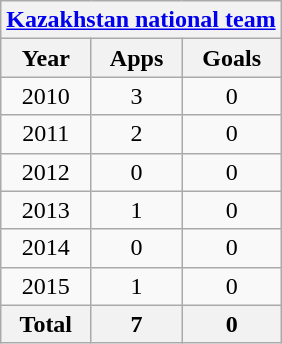<table class="wikitable" style="text-align:center">
<tr>
<th colspan=3><a href='#'>Kazakhstan national team</a></th>
</tr>
<tr>
<th>Year</th>
<th>Apps</th>
<th>Goals</th>
</tr>
<tr>
<td>2010</td>
<td>3</td>
<td>0</td>
</tr>
<tr>
<td>2011</td>
<td>2</td>
<td>0</td>
</tr>
<tr>
<td>2012</td>
<td>0</td>
<td>0</td>
</tr>
<tr>
<td>2013</td>
<td>1</td>
<td>0</td>
</tr>
<tr>
<td>2014</td>
<td>0</td>
<td>0</td>
</tr>
<tr>
<td>2015</td>
<td>1</td>
<td>0</td>
</tr>
<tr>
<th>Total</th>
<th>7</th>
<th>0</th>
</tr>
</table>
